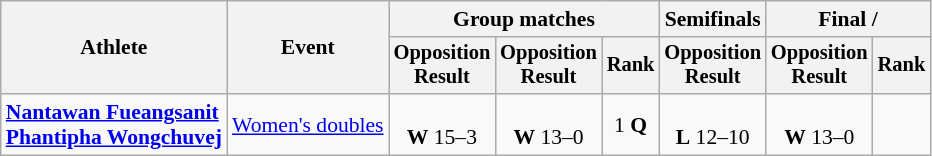<table class="wikitable" style="font-size:90%">
<tr>
<th rowspan="2">Athlete</th>
<th rowspan="2">Event</th>
<th colspan="3">Group matches</th>
<th>Semifinals</th>
<th colspan=2>Final / </th>
</tr>
<tr style="font-size:95%">
<th>Opposition<br>Result</th>
<th>Opposition<br>Result</th>
<th>Rank</th>
<th>Opposition<br>Result</th>
<th>Opposition<br>Result</th>
<th>Rank</th>
</tr>
<tr align=center>
<td align=left><strong><a href='#'>Nantawan Fueangsanit</a> <br><a href='#'>Phantipha Wongchuvej</a></strong></td>
<td align=left><a href='#'>Women's doubles</a></td>
<td><br><strong>W</strong> 15–3</td>
<td><br><strong>W</strong> 13–0</td>
<td>1 <strong>Q</strong></td>
<td><br><strong>L</strong> 12–10</td>
<td><br><strong>W</strong> 13–0</td>
<td></td>
</tr>
</table>
